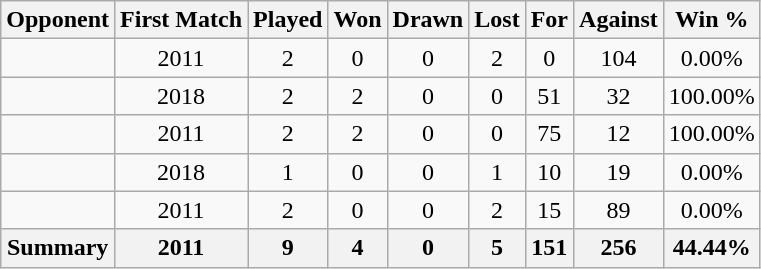<table class="wikitable sortable" style="text-align:center;">
<tr>
<th>Opponent</th>
<th>First Match</th>
<th>Played</th>
<th>Won</th>
<th>Drawn</th>
<th>Lost</th>
<th>For</th>
<th>Against</th>
<th>Win %</th>
</tr>
<tr>
<td style="text-align: left;"></td>
<td>2011</td>
<td>2</td>
<td>0</td>
<td>0</td>
<td>2</td>
<td>0</td>
<td>104</td>
<td>0.00%</td>
</tr>
<tr>
<td style="text-align: left;"></td>
<td>2018</td>
<td>2</td>
<td>2</td>
<td>0</td>
<td>0</td>
<td>51</td>
<td>32</td>
<td>100.00%</td>
</tr>
<tr>
<td style="text-align: left;"></td>
<td>2011</td>
<td>2</td>
<td>2</td>
<td>0</td>
<td>0</td>
<td>75</td>
<td>12</td>
<td>100.00%</td>
</tr>
<tr>
<td style="text-align: left;"></td>
<td>2018</td>
<td>1</td>
<td>0</td>
<td>0</td>
<td>1</td>
<td>10</td>
<td>19</td>
<td>0.00%</td>
</tr>
<tr>
<td style="text-align: left;"></td>
<td>2011</td>
<td>2</td>
<td>0</td>
<td>0</td>
<td>2</td>
<td>15</td>
<td>89</td>
<td>0.00%</td>
</tr>
<tr>
<th>Summary</th>
<th>2011</th>
<th>9</th>
<th>4</th>
<th>0</th>
<th>5</th>
<th>151</th>
<th>256</th>
<th>44.44%</th>
</tr>
</table>
